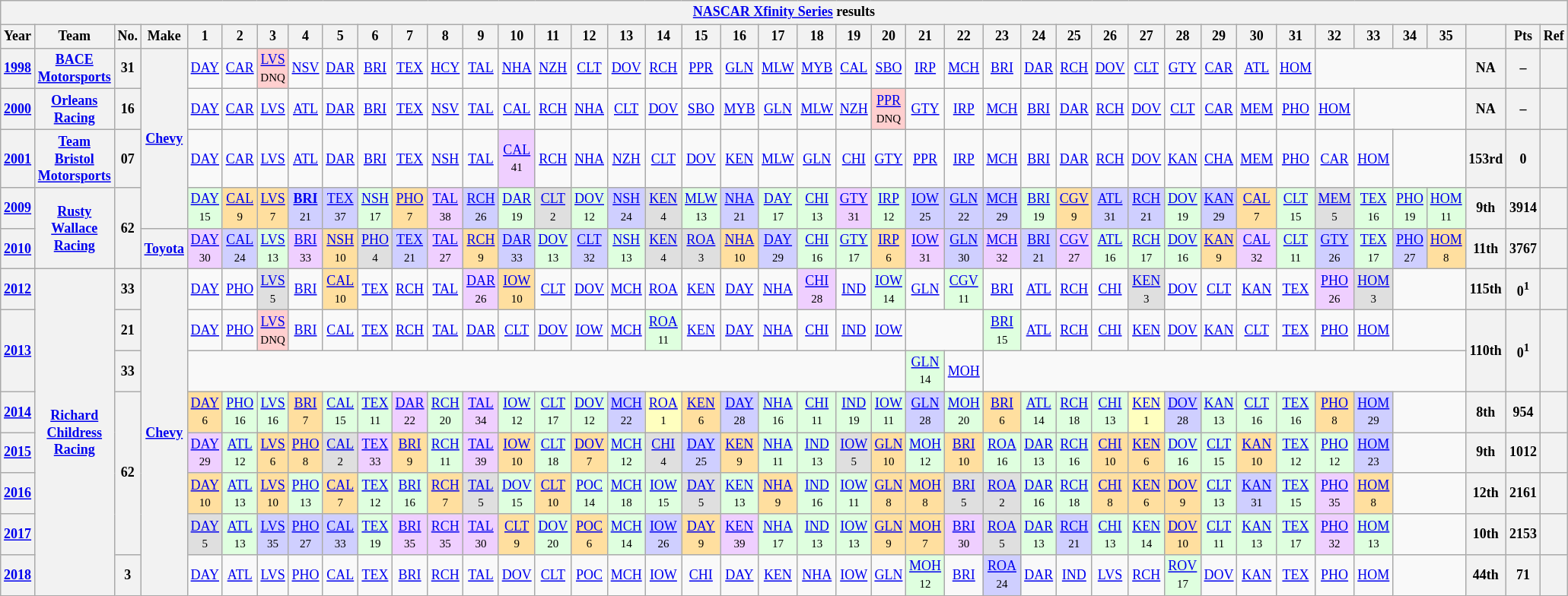<table class="wikitable" style="text-align:center; font-size:75%">
<tr>
<th colspan=45><a href='#'>NASCAR Xfinity Series</a> results</th>
</tr>
<tr>
<th>Year</th>
<th>Team</th>
<th>No.</th>
<th>Make</th>
<th>1</th>
<th>2</th>
<th>3</th>
<th>4</th>
<th>5</th>
<th>6</th>
<th>7</th>
<th>8</th>
<th>9</th>
<th>10</th>
<th>11</th>
<th>12</th>
<th>13</th>
<th>14</th>
<th>15</th>
<th>16</th>
<th>17</th>
<th>18</th>
<th>19</th>
<th>20</th>
<th>21</th>
<th>22</th>
<th>23</th>
<th>24</th>
<th>25</th>
<th>26</th>
<th>27</th>
<th>28</th>
<th>29</th>
<th>30</th>
<th>31</th>
<th>32</th>
<th>33</th>
<th>34</th>
<th>35</th>
<th></th>
<th>Pts</th>
<th>Ref</th>
</tr>
<tr>
<th><a href='#'>1998</a></th>
<th><a href='#'>BACE Motorsports</a></th>
<th>31</th>
<th rowspan="4"><a href='#'>Chevy</a></th>
<td><a href='#'>DAY</a></td>
<td><a href='#'>CAR</a></td>
<td style="background:#FFCFCF;"><a href='#'>LVS</a><br><small>DNQ</small></td>
<td><a href='#'>NSV</a></td>
<td><a href='#'>DAR</a></td>
<td><a href='#'>BRI</a></td>
<td><a href='#'>TEX</a></td>
<td><a href='#'>HCY</a></td>
<td><a href='#'>TAL</a></td>
<td><a href='#'>NHA</a></td>
<td><a href='#'>NZH</a></td>
<td><a href='#'>CLT</a></td>
<td><a href='#'>DOV</a></td>
<td><a href='#'>RCH</a></td>
<td><a href='#'>PPR</a></td>
<td><a href='#'>GLN</a></td>
<td><a href='#'>MLW</a></td>
<td><a href='#'>MYB</a></td>
<td><a href='#'>CAL</a></td>
<td><a href='#'>SBO</a></td>
<td><a href='#'>IRP</a></td>
<td><a href='#'>MCH</a></td>
<td><a href='#'>BRI</a></td>
<td><a href='#'>DAR</a></td>
<td><a href='#'>RCH</a></td>
<td><a href='#'>DOV</a></td>
<td><a href='#'>CLT</a></td>
<td><a href='#'>GTY</a></td>
<td><a href='#'>CAR</a></td>
<td><a href='#'>ATL</a></td>
<td><a href='#'>HOM</a></td>
<td colspan=4></td>
<th>NA</th>
<th>–</th>
<th></th>
</tr>
<tr>
<th><a href='#'>2000</a></th>
<th><a href='#'>Orleans Racing</a></th>
<th>16</th>
<td><a href='#'>DAY</a></td>
<td><a href='#'>CAR</a></td>
<td><a href='#'>LVS</a></td>
<td><a href='#'>ATL</a></td>
<td><a href='#'>DAR</a></td>
<td><a href='#'>BRI</a></td>
<td><a href='#'>TEX</a></td>
<td><a href='#'>NSV</a></td>
<td><a href='#'>TAL</a></td>
<td><a href='#'>CAL</a></td>
<td><a href='#'>RCH</a></td>
<td><a href='#'>NHA</a></td>
<td><a href='#'>CLT</a></td>
<td><a href='#'>DOV</a></td>
<td><a href='#'>SBO</a></td>
<td><a href='#'>MYB</a></td>
<td><a href='#'>GLN</a></td>
<td><a href='#'>MLW</a></td>
<td><a href='#'>NZH</a></td>
<td style="background:#FFCFCF;"><a href='#'>PPR</a><br><small>DNQ</small></td>
<td><a href='#'>GTY</a></td>
<td><a href='#'>IRP</a></td>
<td><a href='#'>MCH</a></td>
<td><a href='#'>BRI</a></td>
<td><a href='#'>DAR</a></td>
<td><a href='#'>RCH</a></td>
<td><a href='#'>DOV</a></td>
<td><a href='#'>CLT</a></td>
<td><a href='#'>CAR</a></td>
<td><a href='#'>MEM</a></td>
<td><a href='#'>PHO</a></td>
<td><a href='#'>HOM</a></td>
<td colspan=3></td>
<th>NA</th>
<th>–</th>
<th></th>
</tr>
<tr>
<th><a href='#'>2001</a></th>
<th><a href='#'>Team Bristol Motorsports</a></th>
<th>07</th>
<td><a href='#'>DAY</a></td>
<td><a href='#'>CAR</a></td>
<td><a href='#'>LVS</a></td>
<td><a href='#'>ATL</a></td>
<td><a href='#'>DAR</a></td>
<td><a href='#'>BRI</a></td>
<td><a href='#'>TEX</a></td>
<td><a href='#'>NSH</a></td>
<td><a href='#'>TAL</a></td>
<td style="background:#EFCFFF;"><a href='#'>CAL</a><br><small>41</small></td>
<td><a href='#'>RCH</a></td>
<td><a href='#'>NHA</a></td>
<td><a href='#'>NZH</a></td>
<td><a href='#'>CLT</a></td>
<td><a href='#'>DOV</a></td>
<td><a href='#'>KEN</a></td>
<td><a href='#'>MLW</a></td>
<td><a href='#'>GLN</a></td>
<td><a href='#'>CHI</a></td>
<td><a href='#'>GTY</a></td>
<td><a href='#'>PPR</a></td>
<td><a href='#'>IRP</a></td>
<td><a href='#'>MCH</a></td>
<td><a href='#'>BRI</a></td>
<td><a href='#'>DAR</a></td>
<td><a href='#'>RCH</a></td>
<td><a href='#'>DOV</a></td>
<td><a href='#'>KAN</a></td>
<td><a href='#'>CHA</a></td>
<td><a href='#'>MEM</a></td>
<td><a href='#'>PHO</a></td>
<td><a href='#'>CAR</a></td>
<td><a href='#'>HOM</a></td>
<td colspan=2></td>
<th>153rd</th>
<th>0</th>
<th></th>
</tr>
<tr>
<th><a href='#'>2009</a></th>
<th rowspan=2><a href='#'>Rusty Wallace Racing</a></th>
<th rowspan=2>62</th>
<td style="background:#DFFFDF;"><a href='#'>DAY</a><br><small>15</small></td>
<td style="background:#FFDF9F;"><a href='#'>CAL</a><br><small>9</small></td>
<td style="background:#FFDF9F;"><a href='#'>LVS</a><br><small>7</small></td>
<td style="background:#CFCFFF;"><strong><a href='#'>BRI</a></strong><br><small>21</small></td>
<td style="background:#CFCFFF;"><a href='#'>TEX</a><br><small>37</small></td>
<td style="background:#DFFFDF;"><a href='#'>NSH</a><br><small>17</small></td>
<td style="background:#FFDF9F;"><a href='#'>PHO</a><br><small>7</small></td>
<td style="background:#EFCFFF;"><a href='#'>TAL</a><br><small>38</small></td>
<td style="background:#CFCFFF;"><a href='#'>RCH</a><br><small>26</small></td>
<td style="background:#DFFFDF;"><a href='#'>DAR</a><br><small>19</small></td>
<td style="background:#DFDFDF;"><a href='#'>CLT</a><br><small>2</small></td>
<td style="background:#DFFFDF;"><a href='#'>DOV</a><br><small>12</small></td>
<td style="background:#CFCFFF;"><a href='#'>NSH</a><br><small>24</small></td>
<td style="background:#DFDFDF;"><a href='#'>KEN</a><br><small>4</small></td>
<td style="background:#DFFFDF;"><a href='#'>MLW</a><br><small>13</small></td>
<td style="background:#CFCFFF;"><a href='#'>NHA</a><br><small>21</small></td>
<td style="background:#DFFFDF;"><a href='#'>DAY</a><br><small>17</small></td>
<td style="background:#DFFFDF;"><a href='#'>CHI</a><br><small>13</small></td>
<td style="background:#EFCFFF;"><a href='#'>GTY</a><br><small>31</small></td>
<td style="background:#DFFFDF;"><a href='#'>IRP</a><br><small>12</small></td>
<td style="background:#CFCFFF;"><a href='#'>IOW</a><br><small>25</small></td>
<td style="background:#CFCFFF;"><a href='#'>GLN</a><br><small>22</small></td>
<td style="background:#CFCFFF;"><a href='#'>MCH</a><br><small>29</small></td>
<td style="background:#DFFFDF;"><a href='#'>BRI</a><br><small>19</small></td>
<td style="background:#FFDF9F;"><a href='#'>CGV</a><br><small>9</small></td>
<td style="background:#CFCFFF;"><a href='#'>ATL</a><br><small>31</small></td>
<td style="background:#CFCFFF;"><a href='#'>RCH</a><br><small>21</small></td>
<td style="background:#DFFFDF;"><a href='#'>DOV</a><br><small>19</small></td>
<td style="background:#CFCFFF;"><a href='#'>KAN</a><br><small>29</small></td>
<td style="background:#FFDF9F;"><a href='#'>CAL</a><br><small>7</small></td>
<td style="background:#DFFFDF;"><a href='#'>CLT</a><br><small>15</small></td>
<td style="background:#DFDFDF;"><a href='#'>MEM</a><br><small>5</small></td>
<td style="background:#DFFFDF;"><a href='#'>TEX</a><br><small>16</small></td>
<td style="background:#DFFFDF;"><a href='#'>PHO</a><br><small>19</small></td>
<td style="background:#DFFFDF;"><a href='#'>HOM</a><br><small>11</small></td>
<th>9th</th>
<th>3914</th>
<th></th>
</tr>
<tr>
<th><a href='#'>2010</a></th>
<th><a href='#'>Toyota</a></th>
<td style="background:#EFCFFF;"><a href='#'>DAY</a><br><small>30</small></td>
<td style="background:#CFCFFF;"><a href='#'>CAL</a><br><small>24</small></td>
<td style="background:#DFFFDF;"><a href='#'>LVS</a><br><small>13</small></td>
<td style="background:#EFCFFF;"><a href='#'>BRI</a><br><small>33</small></td>
<td style="background:#FFDF9F;"><a href='#'>NSH</a><br><small>10</small></td>
<td style="background:#DFDFDF;"><a href='#'>PHO</a><br><small>4</small></td>
<td style="background:#CFCFFF;"><a href='#'>TEX</a><br><small>21</small></td>
<td style="background:#EFCFFF;"><a href='#'>TAL</a><br><small>27</small></td>
<td style="background:#FFDF9F;"><a href='#'>RCH</a><br><small>9</small></td>
<td style="background:#CFCFFF;"><a href='#'>DAR</a><br><small>33</small></td>
<td style="background:#DFFFDF;"><a href='#'>DOV</a><br><small>13</small></td>
<td style="background:#CFCFFF;"><a href='#'>CLT</a><br><small>32</small></td>
<td style="background:#DFFFDF;"><a href='#'>NSH</a><br><small>13</small></td>
<td style="background:#DFDFDF;"><a href='#'>KEN</a><br><small>4</small></td>
<td style="background:#DFDFDF;"><a href='#'>ROA</a><br><small>3</small></td>
<td style="background:#FFDF9F;"><a href='#'>NHA</a><br><small>10</small></td>
<td style="background:#CFCFFF;"><a href='#'>DAY</a><br><small>29</small></td>
<td style="background:#DFFFDF;"><a href='#'>CHI</a><br><small>16</small></td>
<td style="background:#DFFFDF;"><a href='#'>GTY</a><br><small>17</small></td>
<td style="background:#FFDF9F;"><a href='#'>IRP</a><br><small>6</small></td>
<td style="background:#EFCFFF;"><a href='#'>IOW</a><br><small>31</small></td>
<td style="background:#CFCFFF;"><a href='#'>GLN</a><br><small>30</small></td>
<td style="background:#EFCFFF;"><a href='#'>MCH</a><br><small>32</small></td>
<td style="background:#CFCFFF;"><a href='#'>BRI</a><br><small>21</small></td>
<td style="background:#EFCFFF;"><a href='#'>CGV</a><br><small>27</small></td>
<td style="background:#DFFFDF;"><a href='#'>ATL</a><br><small>16</small></td>
<td style="background:#DFFFDF;"><a href='#'>RCH</a><br><small>17</small></td>
<td style="background:#DFFFDF;"><a href='#'>DOV</a><br><small>16</small></td>
<td style="background:#FFDF9F;"><a href='#'>KAN</a><br><small>9</small></td>
<td style="background:#EFCFFF;"><a href='#'>CAL</a><br><small>32</small></td>
<td style="background:#DFFFDF;"><a href='#'>CLT</a><br><small>11</small></td>
<td style="background:#CFCFFF;"><a href='#'>GTY</a><br><small>26</small></td>
<td style="background:#DFFFDF;"><a href='#'>TEX</a><br><small>17</small></td>
<td style="background:#CFCFFF;"><a href='#'>PHO</a><br><small>27</small></td>
<td style="background:#FFDF9F;"><a href='#'>HOM</a><br><small>8</small></td>
<th>11th</th>
<th>3767</th>
<th></th>
</tr>
<tr>
<th><a href='#'>2012</a></th>
<th rowspan=8><a href='#'>Richard Childress Racing</a></th>
<th>33</th>
<th rowspan=8><a href='#'>Chevy</a></th>
<td><a href='#'>DAY</a></td>
<td><a href='#'>PHO</a></td>
<td style="background:#DFDFDF;"><a href='#'>LVS</a><br><small>5</small></td>
<td><a href='#'>BRI</a></td>
<td style="background:#FFDF9F;"><a href='#'>CAL</a><br><small>10</small></td>
<td><a href='#'>TEX</a></td>
<td><a href='#'>RCH</a></td>
<td><a href='#'>TAL</a></td>
<td style="background:#EFCFFF;"><a href='#'>DAR</a><br><small>26</small></td>
<td style="background:#FFDF9F;"><a href='#'>IOW</a><br><small>10</small></td>
<td><a href='#'>CLT</a></td>
<td><a href='#'>DOV</a></td>
<td><a href='#'>MCH</a></td>
<td><a href='#'>ROA</a></td>
<td><a href='#'>KEN</a></td>
<td><a href='#'>DAY</a></td>
<td><a href='#'>NHA</a></td>
<td style="background:#EFCFFF;"><a href='#'>CHI</a><br><small>28</small></td>
<td><a href='#'>IND</a></td>
<td style="background:#DFFFDF;"><a href='#'>IOW</a><br><small>14</small></td>
<td><a href='#'>GLN</a></td>
<td style="background:#DFFFDF;"><a href='#'>CGV</a><br><small>11</small></td>
<td><a href='#'>BRI</a></td>
<td><a href='#'>ATL</a></td>
<td><a href='#'>RCH</a></td>
<td><a href='#'>CHI</a></td>
<td style="background:#DFDFDF;"><a href='#'>KEN</a><br><small>3</small></td>
<td><a href='#'>DOV</a></td>
<td><a href='#'>CLT</a></td>
<td><a href='#'>KAN</a></td>
<td><a href='#'>TEX</a></td>
<td style="background:#EFCFFF;"><a href='#'>PHO</a><br><small>26</small></td>
<td style="background:#DFDFDF;"><a href='#'>HOM</a><br><small>3</small></td>
<td colspan=2></td>
<th>115th</th>
<th>0<sup>1</sup></th>
<th></th>
</tr>
<tr>
<th rowspan=2><a href='#'>2013</a></th>
<th>21</th>
<td><a href='#'>DAY</a></td>
<td><a href='#'>PHO</a></td>
<td style="background:#FFCFCF;"><a href='#'>LVS</a><br><small>DNQ</small></td>
<td><a href='#'>BRI</a></td>
<td><a href='#'>CAL</a></td>
<td><a href='#'>TEX</a></td>
<td><a href='#'>RCH</a></td>
<td><a href='#'>TAL</a></td>
<td><a href='#'>DAR</a></td>
<td><a href='#'>CLT</a></td>
<td><a href='#'>DOV</a></td>
<td><a href='#'>IOW</a></td>
<td><a href='#'>MCH</a></td>
<td style="background:#DFFFDF;"><a href='#'>ROA</a><br><small>11</small></td>
<td><a href='#'>KEN</a></td>
<td><a href='#'>DAY</a></td>
<td><a href='#'>NHA</a></td>
<td><a href='#'>CHI</a></td>
<td><a href='#'>IND</a></td>
<td><a href='#'>IOW</a></td>
<td colspan=2></td>
<td style="background:#DFFFDF;"><a href='#'>BRI</a><br><small>15</small></td>
<td><a href='#'>ATL</a></td>
<td><a href='#'>RCH</a></td>
<td><a href='#'>CHI</a></td>
<td><a href='#'>KEN</a></td>
<td><a href='#'>DOV</a></td>
<td><a href='#'>KAN</a></td>
<td><a href='#'>CLT</a></td>
<td><a href='#'>TEX</a></td>
<td><a href='#'>PHO</a></td>
<td><a href='#'>HOM</a></td>
<td colspan=2></td>
<th rowspan=2>110th</th>
<th rowspan=2>0<sup>1</sup></th>
<th rowspan=2></th>
</tr>
<tr>
<th>33</th>
<td colspan=20></td>
<td style="background:#DFFFDF;"><a href='#'>GLN</a><br><small>14</small></td>
<td><a href='#'>MOH</a></td>
<td colspan=13></td>
</tr>
<tr>
<th><a href='#'>2014</a></th>
<th rowspan=4>62</th>
<td style="background:#FFDF9F;"><a href='#'>DAY</a><br><small>6</small></td>
<td style="background:#DFFFDF;"><a href='#'>PHO</a><br><small>16</small></td>
<td style="background:#DFFFDF;"><a href='#'>LVS</a><br><small>16</small></td>
<td style="background:#FFDF9F;"><a href='#'>BRI</a><br><small>7</small></td>
<td style="background:#DFFFDF;"><a href='#'>CAL</a><br><small>15</small></td>
<td style="background:#DFFFDF;"><a href='#'>TEX</a><br><small>11</small></td>
<td style="background:#EFCFFF;"><a href='#'>DAR</a><br><small>22</small></td>
<td style="background:#DFFFDF;"><a href='#'>RCH</a><br><small>20</small></td>
<td style="background:#EFCFFF;"><a href='#'>TAL</a><br><small>34</small></td>
<td style="background:#DFFFDF;"><a href='#'>IOW</a><br><small>12</small></td>
<td style="background:#DFFFDF;"><a href='#'>CLT</a><br><small>17</small></td>
<td style="background:#DFFFDF;"><a href='#'>DOV</a><br><small>12</small></td>
<td style="background:#CFCFFF;"><a href='#'>MCH</a><br><small>22</small></td>
<td style="background:#FFFFBF;"><a href='#'>ROA</a><br><small>1</small></td>
<td style="background:#FFDF9F;"><a href='#'>KEN</a><br><small>6</small></td>
<td style="background:#CFCFFF;"><a href='#'>DAY</a><br><small>28</small></td>
<td style="background:#DFFFDF;"><a href='#'>NHA</a><br><small>16</small></td>
<td style="background:#DFFFDF;"><a href='#'>CHI</a><br><small>11</small></td>
<td style="background:#DFFFDF;"><a href='#'>IND</a><br><small>19</small></td>
<td style="background:#DFFFDF;"><a href='#'>IOW</a><br><small>11</small></td>
<td style="background:#CFCFFF;"><a href='#'>GLN</a><br><small>28</small></td>
<td style="background:#DFFFDF;"><a href='#'>MOH</a><br><small>20</small></td>
<td style="background:#FFDF9F;"><a href='#'>BRI</a><br><small>6</small></td>
<td style="background:#DFFFDF;"><a href='#'>ATL</a><br><small>14</small></td>
<td style="background:#DFFFDF;"><a href='#'>RCH</a><br><small>18</small></td>
<td style="background:#DFFFDF;"><a href='#'>CHI</a><br><small>13</small></td>
<td style="background:#FFFFBF;"><a href='#'>KEN</a><br><small>1</small></td>
<td style="background:#CFCFFF;"><a href='#'>DOV</a><br><small>28</small></td>
<td style="background:#DFFFDF;"><a href='#'>KAN</a><br><small>13</small></td>
<td style="background:#DFFFDF;"><a href='#'>CLT</a><br><small>16</small></td>
<td style="background:#DFFFDF;"><a href='#'>TEX</a><br><small>16</small></td>
<td style="background:#FFDF9F;"><a href='#'>PHO</a><br><small>8</small></td>
<td style="background:#CFCFFF;"><a href='#'>HOM</a><br><small>29</small></td>
<td colspan=2></td>
<th>8th</th>
<th>954</th>
<th></th>
</tr>
<tr>
<th><a href='#'>2015</a></th>
<td style="background:#EFCFFF;"><a href='#'>DAY</a><br><small>29</small></td>
<td style="background:#DFFFDF;"><a href='#'>ATL</a><br><small>12</small></td>
<td style="background:#FFDF9F;"><a href='#'>LVS</a><br><small>6</small></td>
<td style="background:#FFDF9F;"><a href='#'>PHO</a><br><small>8</small></td>
<td style="background:#DFDFDF;"><a href='#'>CAL</a><br><small>2</small></td>
<td style="background:#EFCFFF;"><a href='#'>TEX</a><br><small>33</small></td>
<td style="background:#FFDF9F;"><a href='#'>BRI</a><br><small>9</small></td>
<td style="background:#DFFFDF;"><a href='#'>RCH</a><br><small>11</small></td>
<td style="background:#EFCFFF;"><a href='#'>TAL</a><br><small>39</small></td>
<td style="background:#FFDF9F;"><a href='#'>IOW</a><br><small>10</small></td>
<td style="background:#DFFFDF;"><a href='#'>CLT</a><br><small>18</small></td>
<td style="background:#FFDF9F;"><a href='#'>DOV</a><br><small>7</small></td>
<td style="background:#DFFFDF;"><a href='#'>MCH</a><br><small>12</small></td>
<td style="background:#DFDFDF;"><a href='#'>CHI</a><br><small>4</small></td>
<td style="background:#CFCFFF;"><a href='#'>DAY</a><br><small>25</small></td>
<td style="background:#FFDF9F;"><a href='#'>KEN</a><br><small>9</small></td>
<td style="background:#DFFFDF;"><a href='#'>NHA</a><br><small>11</small></td>
<td style="background:#DFFFDF;"><a href='#'>IND</a><br><small>13</small></td>
<td style="background:#DFDFDF;"><a href='#'>IOW</a><br><small>5</small></td>
<td style="background:#FFDF9F;"><a href='#'>GLN</a><br><small>10</small></td>
<td style="background:#DFFFDF;"><a href='#'>MOH</a><br><small>12</small></td>
<td style="background:#FFDF9F;"><a href='#'>BRI</a><br><small>10</small></td>
<td style="background:#DFFFDF;"><a href='#'>ROA</a><br><small>16</small></td>
<td style="background:#DFFFDF;"><a href='#'>DAR</a><br><small>13</small></td>
<td style="background:#DFFFDF;"><a href='#'>RCH</a><br><small>16</small></td>
<td style="background:#FFDF9F;"><a href='#'>CHI</a><br><small>10</small></td>
<td style="background:#FFDF9F;"><a href='#'>KEN</a><br><small>6</small></td>
<td style="background:#DFFFDF;"><a href='#'>DOV</a><br><small>16</small></td>
<td style="background:#DFFFDF;"><a href='#'>CLT</a><br><small>15</small></td>
<td style="background:#FFDF9F;"><a href='#'>KAN</a><br><small>10</small></td>
<td style="background:#DFFFDF;"><a href='#'>TEX</a><br><small>12</small></td>
<td style="background:#DFFFDF;"><a href='#'>PHO</a><br><small>12</small></td>
<td style="background:#CFCFFF;"><a href='#'>HOM</a><br><small>23</small></td>
<td colspan=2></td>
<th>9th</th>
<th>1012</th>
<th></th>
</tr>
<tr>
<th><a href='#'>2016</a></th>
<td style="background:#FFDF9F;"><a href='#'>DAY</a><br><small>10</small></td>
<td style="background:#DFFFDF;"><a href='#'>ATL</a><br><small>13</small></td>
<td style="background:#FFDF9F;"><a href='#'>LVS</a><br><small>10</small></td>
<td style="background:#DFFFDF;"><a href='#'>PHO</a><br><small>13</small></td>
<td style="background:#FFDF9F;"><a href='#'>CAL</a><br><small>7</small></td>
<td style="background:#DFFFDF;"><a href='#'>TEX</a><br><small>12</small></td>
<td style="background:#DFFFDF;"><a href='#'>BRI</a><br><small>16</small></td>
<td style="background:#FFDF9F;"><a href='#'>RCH</a><br><small>7</small></td>
<td style="background:#DFDFDF;"><a href='#'>TAL</a><br><small>5</small></td>
<td style="background:#DFFFDF;"><a href='#'>DOV</a><br><small>15</small></td>
<td style="background:#FFDF9F;"><a href='#'>CLT</a><br><small>10</small></td>
<td style="background:#DFFFDF;"><a href='#'>POC</a><br><small>14</small></td>
<td style="background:#DFFFDF;"><a href='#'>MCH</a><br><small>18</small></td>
<td style="background:#DFFFDF;"><a href='#'>IOW</a><br><small>15</small></td>
<td style="background:#DFDFDF;"><a href='#'>DAY</a><br><small>5</small></td>
<td style="background:#DFFFDF;"><a href='#'>KEN</a><br><small>13</small></td>
<td style="background:#FFDF9F;"><a href='#'>NHA</a><br><small>9</small></td>
<td style="background:#DFFFDF;"><a href='#'>IND</a><br><small>16</small></td>
<td style="background:#DFFFDF;"><a href='#'>IOW</a><br><small>11</small></td>
<td style="background:#FFDF9F;"><a href='#'>GLN</a><br><small>8</small></td>
<td style="background:#FFDF9F;"><a href='#'>MOH</a><br><small>8</small></td>
<td style="background:#DFDFDF;"><a href='#'>BRI</a><br><small>5</small></td>
<td style="background:#DFDFDF;"><a href='#'>ROA</a><br><small>2</small></td>
<td style="background:#DFFFDF;"><a href='#'>DAR</a><br><small>16</small></td>
<td style="background:#DFFFDF;"><a href='#'>RCH</a><br><small>18</small></td>
<td style="background:#FFDF9F;"><a href='#'>CHI</a><br><small>8</small></td>
<td style="background:#FFDF9F;"><a href='#'>KEN</a><br><small>6</small></td>
<td style="background:#FFDF9F;"><a href='#'>DOV</a><br><small>9</small></td>
<td style="background:#DFFFDF;"><a href='#'>CLT</a><br><small>13</small></td>
<td style="background:#CFCFFF;"><a href='#'>KAN</a><br><small>31</small></td>
<td style="background:#DFFFDF;"><a href='#'>TEX</a><br><small>15</small></td>
<td style="background:#EFCFFF;"><a href='#'>PHO</a><br><small>35</small></td>
<td style="background:#FFDF9F;"><a href='#'>HOM</a><br><small>8</small></td>
<td colspan=2></td>
<th>12th</th>
<th>2161</th>
<th></th>
</tr>
<tr>
<th><a href='#'>2017</a></th>
<td style="background:#DFDFDF;"><a href='#'>DAY</a><br><small>5</small></td>
<td style="background:#DFFFDF;"><a href='#'>ATL</a><br><small>13</small></td>
<td style="background:#CFCFFF;"><a href='#'>LVS</a><br><small>35</small></td>
<td style="background:#CFCFFF;"><a href='#'>PHO</a><br><small>27</small></td>
<td style="background:#CFCFFF;"><a href='#'>CAL</a><br><small>33</small></td>
<td style="background:#DFFFDF;"><a href='#'>TEX</a><br><small>19</small></td>
<td style="background:#EFCFFF;"><a href='#'>BRI</a><br><small>35</small></td>
<td style="background:#EFCFFF;"><a href='#'>RCH</a><br><small>35</small></td>
<td style="background:#EFCFFF;"><a href='#'>TAL</a><br><small>30</small></td>
<td style="background:#FFDF9F;"><a href='#'>CLT</a><br><small>9</small></td>
<td style="background:#DFFFDF;"><a href='#'>DOV</a><br><small>20</small></td>
<td style="background:#FFDF9F;"><a href='#'>POC</a><br><small>6</small></td>
<td style="background:#DFFFDF;"><a href='#'>MCH</a><br><small>14</small></td>
<td style="background:#CFCFFF;"><a href='#'>IOW</a><br><small>26</small></td>
<td style="background:#FFDF9F;"><a href='#'>DAY</a><br><small>9</small></td>
<td style="background:#EFCFFF;"><a href='#'>KEN</a><br><small>39</small></td>
<td style="background:#DFFFDF;"><a href='#'>NHA</a><br><small>17</small></td>
<td style="background:#DFFFDF;"><a href='#'>IND</a><br><small>13</small></td>
<td style="background:#DFFFDF;"><a href='#'>IOW</a><br><small>13</small></td>
<td style="background:#FFDF9F;"><a href='#'>GLN</a><br><small>9</small></td>
<td style="background:#FFDF9F;"><a href='#'>MOH</a><br><small>7</small></td>
<td style="background:#EFCFFF;"><a href='#'>BRI</a><br><small>30</small></td>
<td style="background:#DFDFDF;"><a href='#'>ROA</a><br><small>5</small></td>
<td style="background:#DFFFDF;"><a href='#'>DAR</a><br><small>13</small></td>
<td style="background:#CFCFFF;"><a href='#'>RCH</a><br><small>21</small></td>
<td style="background:#DFFFDF;"><a href='#'>CHI</a><br><small>13</small></td>
<td style="background:#DFFFDF;"><a href='#'>KEN</a><br><small>14</small></td>
<td style="background:#FFDF9F;"><a href='#'>DOV</a><br><small>10</small></td>
<td style="background:#DFFFDF;"><a href='#'>CLT</a><br><small>11</small></td>
<td style="background:#DFFFDF;"><a href='#'>KAN</a><br><small>13</small></td>
<td style="background:#DFFFDF;"><a href='#'>TEX</a><br><small>17</small></td>
<td style="background:#EFCFFF;"><a href='#'>PHO</a><br><small>32</small></td>
<td style="background:#DFFFDF;"><a href='#'>HOM</a><br><small>13</small></td>
<td colspan=2></td>
<th>10th</th>
<th>2153</th>
<th></th>
</tr>
<tr>
<th><a href='#'>2018</a></th>
<th>3</th>
<td><a href='#'>DAY</a></td>
<td><a href='#'>ATL</a></td>
<td><a href='#'>LVS</a></td>
<td><a href='#'>PHO</a></td>
<td><a href='#'>CAL</a></td>
<td><a href='#'>TEX</a></td>
<td><a href='#'>BRI</a></td>
<td><a href='#'>RCH</a></td>
<td><a href='#'>TAL</a></td>
<td><a href='#'>DOV</a></td>
<td><a href='#'>CLT</a></td>
<td><a href='#'>POC</a></td>
<td><a href='#'>MCH</a></td>
<td><a href='#'>IOW</a></td>
<td><a href='#'>CHI</a></td>
<td><a href='#'>DAY</a></td>
<td><a href='#'>KEN</a></td>
<td><a href='#'>NHA</a></td>
<td><a href='#'>IOW</a></td>
<td><a href='#'>GLN</a></td>
<td style="background:#DFFFDF;"><a href='#'>MOH</a><br><small>12</small></td>
<td><a href='#'>BRI</a></td>
<td style="background:#CFCFFF;"><a href='#'>ROA</a><br><small>24</small></td>
<td><a href='#'>DAR</a></td>
<td><a href='#'>IND</a></td>
<td><a href='#'>LVS</a></td>
<td><a href='#'>RCH</a></td>
<td style="background:#DFFFDF;"><a href='#'>ROV</a><br><small>17</small></td>
<td><a href='#'>DOV</a></td>
<td><a href='#'>KAN</a></td>
<td><a href='#'>TEX</a></td>
<td><a href='#'>PHO</a></td>
<td><a href='#'>HOM</a></td>
<td colspan=2></td>
<th>44th</th>
<th>71</th>
<th></th>
</tr>
</table>
